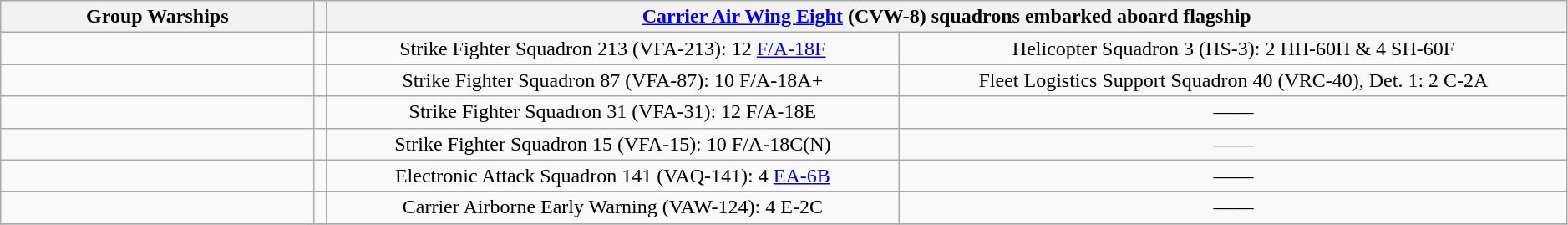<table class="wikitable" style="text-align:center" width=99%>
<tr>
<th colspan="1" width="20%" align="center">Group Warships</th>
<th colspan="1" width="0%" align="center"></th>
<th colspan="2" align="center"><a href='#'>Carrier Air Wing Eight</a> (CVW-8) squadrons embarked aboard flagship </th>
</tr>
<tr>
<td></td>
<td></td>
<td>Strike Fighter Squadron 213 (VFA-213):  12 <a href='#'>F/A-18F</a></td>
<td>Helicopter Squadron 3 (HS-3):  2 HH-60H & 4 SH-60F</td>
</tr>
<tr>
<td></td>
<td></td>
<td>Strike Fighter Squadron 87 (VFA-87):  10 F/A-18A+</td>
<td>Fleet Logistics Support Squadron 40 (VRC-40), Det. 1:  2 C-2A</td>
</tr>
<tr>
<td></td>
<td></td>
<td>Strike Fighter Squadron 31 (VFA-31):  12 F/A-18E</td>
<td>——</td>
</tr>
<tr>
<td></td>
<td></td>
<td>Strike Fighter Squadron 15 (VFA-15):  10 F/A-18C(N)</td>
<td>——</td>
</tr>
<tr>
<td></td>
<td></td>
<td>Electronic Attack Squadron 141 (VAQ-141):  4 <a href='#'>EA-6B</a></td>
<td>——</td>
</tr>
<tr>
<td></td>
<td></td>
<td>Carrier Airborne Early Warning (VAW-124):  4 E-2C</td>
<td>——</td>
</tr>
<tr>
</tr>
</table>
